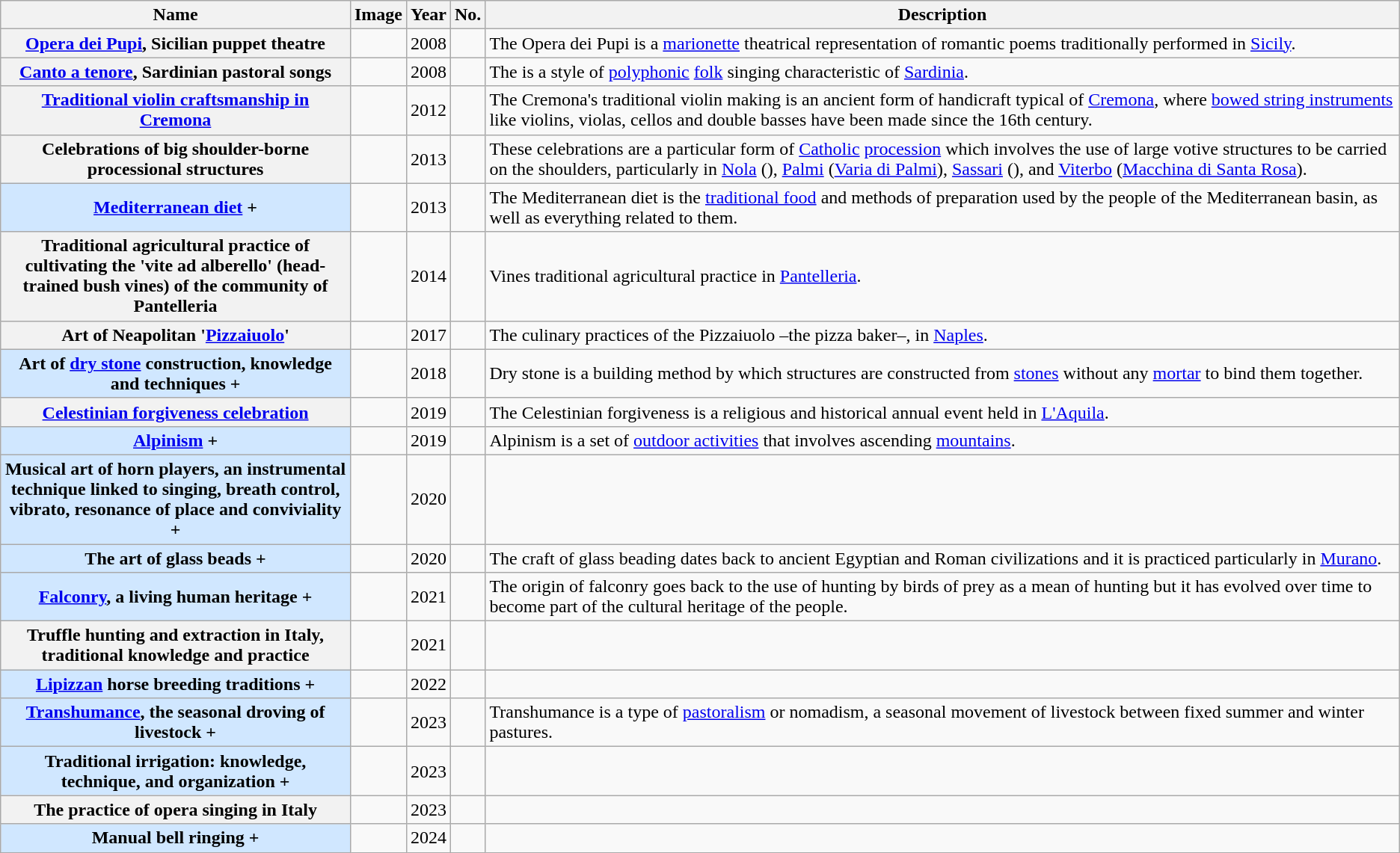<table class="wikitable sortable plainrowheaders">
<tr>
<th style="width:25%">Name</th>
<th class="unsortable">Image</th>
<th>Year</th>
<th>No.</th>
<th class="unsortable">Description</th>
</tr>
<tr>
<th scope="row"><a href='#'>Opera dei Pupi</a>, Sicilian puppet theatre</th>
<td></td>
<td>2008</td>
<td></td>
<td>The Opera dei Pupi is a <a href='#'>marionette</a> theatrical representation of romantic poems traditionally performed in <a href='#'>Sicily</a>.</td>
</tr>
<tr>
<th scope="row"><a href='#'>Canto a tenore</a>, Sardinian pastoral songs</th>
<td></td>
<td>2008</td>
<td></td>
<td>The <em></em> is a style of <a href='#'>polyphonic</a> <a href='#'>folk</a> singing characteristic of <a href='#'>Sardinia</a>.</td>
</tr>
<tr>
<th scope="row"><a href='#'>Traditional violin craftsmanship in Cremona</a></th>
<td></td>
<td>2012</td>
<td></td>
<td>The Cremona's traditional violin making is an ancient form of handicraft typical of <a href='#'>Cremona</a>, where <a href='#'>bowed string instruments</a> like violins, violas, cellos and double basses have been made since the 16th century.</td>
</tr>
<tr>
<th scope="row">Celebrations of big shoulder-borne processional structures</th>
<td></td>
<td>2013</td>
<td></td>
<td>These celebrations are a particular form of <a href='#'>Catholic</a> <a href='#'>procession</a> which involves the use of large votive structures to be carried on the shoulders, particularly in <a href='#'>Nola</a> (), <a href='#'>Palmi</a> (<a href='#'>Varia di Palmi</a>), <a href='#'>Sassari</a> (), and <a href='#'>Viterbo</a> (<a href='#'>Macchina di Santa Rosa</a>).</td>
</tr>
<tr>
<th scope="row" style="background:#D0E7FF;"><a href='#'>Mediterranean diet</a> +</th>
<td></td>
<td>2013</td>
<td></td>
<td>The Mediterranean diet is the <a href='#'>traditional food</a> and methods of preparation used by the people of the Mediterranean basin, as well as everything related to them.</td>
</tr>
<tr>
<th scope="row">Traditional agricultural practice of cultivating the 'vite ad alberello' (head-trained bush vines) of the community of Pantelleria</th>
<td></td>
<td>2014</td>
<td></td>
<td>Vines traditional agricultural practice in <a href='#'>Pantelleria</a>.</td>
</tr>
<tr>
<th scope="row">Art of Neapolitan '<a href='#'>Pizzaiuolo</a>'</th>
<td></td>
<td>2017</td>
<td></td>
<td>The culinary practices of the Pizzaiuolo –the pizza baker–, in <a href='#'>Naples</a>.</td>
</tr>
<tr>
<th scope="row" style="background:#D0E7FF;">Art of <a href='#'>dry stone</a> construction, knowledge and techniques +</th>
<td></td>
<td>2018</td>
<td></td>
<td>Dry stone is a building method by which structures are constructed from <a href='#'>stones</a> without any <a href='#'>mortar</a> to bind them together.</td>
</tr>
<tr>
<th scope="row"><a href='#'>Celestinian forgiveness celebration</a></th>
<td></td>
<td>2019</td>
<td></td>
<td>The Celestinian forgiveness is a religious and historical annual event held in <a href='#'>L'Aquila</a>.</td>
</tr>
<tr>
<th scope="row" style="background:#D0E7FF;"><a href='#'>Alpinism</a> +</th>
<td></td>
<td>2019</td>
<td></td>
<td>Alpinism is a set of <a href='#'>outdoor activities</a> that involves ascending <a href='#'>mountains</a>.</td>
</tr>
<tr>
<th scope="row" style="background:#D0E7FF;">Musical art of horn players, an instrumental technique linked to singing, breath control, vibrato, resonance of place and conviviality +</th>
<td></td>
<td>2020</td>
<td></td>
<td></td>
</tr>
<tr>
<th scope="row" style="background:#D0E7FF;">The art of glass beads +</th>
<td></td>
<td>2020</td>
<td></td>
<td>The craft of glass beading dates back to ancient Egyptian and Roman civilizations and it is practiced particularly in <a href='#'>Murano</a>.</td>
</tr>
<tr>
<th scope="row" style="background:#D0E7FF;"><a href='#'>Falconry</a>, a living human heritage +</th>
<td></td>
<td>2021</td>
<td></td>
<td>The origin of falconry goes back to the use of hunting by birds of prey as a mean of hunting but it has evolved over time to become part of the cultural heritage of the people.</td>
</tr>
<tr>
<th scope="row">Truffle hunting and extraction in Italy, traditional knowledge and practice</th>
<td></td>
<td>2021</td>
<td></td>
<td></td>
</tr>
<tr>
<th scope="row" style="background:#D0E7FF;"><a href='#'>Lipizzan</a> horse breeding traditions +</th>
<td></td>
<td>2022</td>
<td></td>
<td></td>
</tr>
<tr>
<th scope="row" style="background:#D0E7FF;"><a href='#'>Transhumance</a>, the seasonal droving of livestock +</th>
<td></td>
<td>2023</td>
<td></td>
<td>Transhumance is a type of <a href='#'>pastoralism</a> or nomadism, a seasonal movement of livestock between fixed summer and winter pastures.</td>
</tr>
<tr>
<th scope="row" style="background:#D0E7FF;">Traditional irrigation: knowledge, technique, and organization +</th>
<td></td>
<td>2023</td>
<td></td>
<td></td>
</tr>
<tr>
<th scope="row">The practice of opera singing in Italy</th>
<td></td>
<td>2023</td>
<td></td>
<td></td>
</tr>
<tr>
<th scope="row" style="background:#D0E7FF;">Manual bell ringing +</th>
<td></td>
<td>2024</td>
<td></td>
<td></td>
</tr>
</table>
